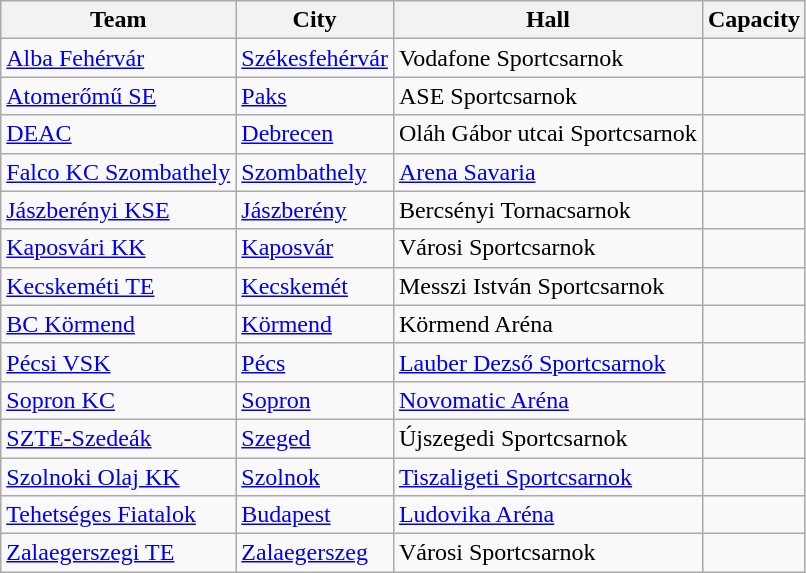<table class="wikitable sortable" style="margin:1em 2em 1em 1em;">
<tr>
<th>Team</th>
<th>City</th>
<th>Hall</th>
<th>Capacity</th>
</tr>
<tr>
<td><a href='#'>Alba Fehérvár</a></td>
<td><a href='#'>Székesfehérvár</a></td>
<td>Vodafone Sportcsarnok</td>
<td></td>
</tr>
<tr>
<td><a href='#'>Atomerőmű SE</a></td>
<td><a href='#'>Paks</a></td>
<td>ASE Sportcsarnok</td>
<td></td>
</tr>
<tr>
<td><a href='#'>DEAC</a></td>
<td><a href='#'>Debrecen</a></td>
<td>Oláh Gábor utcai Sportcsarnok</td>
<td></td>
</tr>
<tr>
<td><a href='#'>Falco KC Szombathely</a></td>
<td><a href='#'>Szombathely</a></td>
<td><a href='#'>Arena Savaria</a></td>
<td></td>
</tr>
<tr>
<td><a href='#'>Jászberényi KSE</a></td>
<td><a href='#'>Jászberény</a></td>
<td>Bercsényi Tornacsarnok</td>
<td></td>
</tr>
<tr>
<td><a href='#'>Kaposvári KK</a></td>
<td><a href='#'>Kaposvár</a></td>
<td>Városi Sportcsarnok</td>
<td></td>
</tr>
<tr>
<td><a href='#'>Kecskeméti TE</a></td>
<td><a href='#'>Kecskemét</a></td>
<td>Messzi István Sportcsarnok</td>
<td></td>
</tr>
<tr>
<td><a href='#'>BC Körmend</a></td>
<td><a href='#'>Körmend</a></td>
<td>Körmend Aréna</td>
<td></td>
</tr>
<tr>
<td><a href='#'>Pécsi VSK</a></td>
<td><a href='#'>Pécs</a></td>
<td><a href='#'>Lauber Dezső Sportcsarnok</a></td>
<td></td>
</tr>
<tr>
<td><a href='#'>Sopron KC</a></td>
<td><a href='#'>Sopron</a></td>
<td><a href='#'>Novomatic Aréna</a></td>
<td></td>
</tr>
<tr>
<td><a href='#'>SZTE-Szedeák</a></td>
<td><a href='#'>Szeged</a></td>
<td>Újszegedi Sportcsarnok</td>
<td></td>
</tr>
<tr>
<td><a href='#'>Szolnoki Olaj KK</a></td>
<td><a href='#'>Szolnok</a></td>
<td><a href='#'>Tiszaligeti Sportcsarnok</a></td>
<td></td>
</tr>
<tr>
<td><a href='#'>Tehetséges Fiatalok</a></td>
<td><a href='#'>Budapest</a></td>
<td><a href='#'>Ludovika Aréna</a></td>
<td></td>
</tr>
<tr>
<td><a href='#'>Zalaegerszegi TE</a></td>
<td><a href='#'>Zalaegerszeg</a></td>
<td>Városi Sportcsarnok</td>
<td></td>
</tr>
</table>
